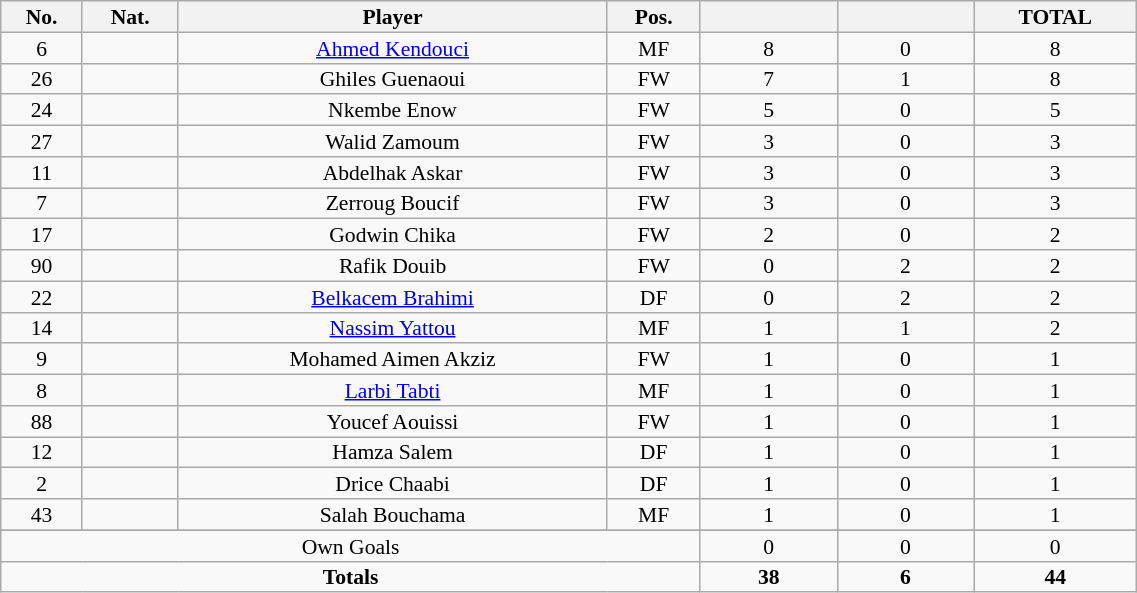<table class="wikitable sortable alternance"  style="font-size:90%; text-align:center; line-height:14px; width:60%;">
<tr>
<th width=10>No.</th>
<th width=10>Nat.</th>
<th width=140>Player</th>
<th width=10>Pos.</th>
<th width=40></th>
<th width=40></th>
<th width=10>TOTAL</th>
</tr>
<tr>
<td>6</td>
<td></td>
<td><a href='#'>Ahmed Kendouci</a></td>
<td>MF</td>
<td>8</td>
<td>0</td>
<td>8</td>
</tr>
<tr>
<td>26</td>
<td></td>
<td>Ghiles Guenaoui</td>
<td>FW</td>
<td>7</td>
<td>1</td>
<td>8</td>
</tr>
<tr>
<td>24</td>
<td></td>
<td>Nkembe Enow</td>
<td>FW</td>
<td>5</td>
<td>0</td>
<td>5</td>
</tr>
<tr>
<td>27</td>
<td></td>
<td>Walid Zamoum</td>
<td>FW</td>
<td>3</td>
<td>0</td>
<td>3</td>
</tr>
<tr>
<td>11</td>
<td></td>
<td>Abdelhak Askar</td>
<td>FW</td>
<td>3</td>
<td>0</td>
<td>3</td>
</tr>
<tr>
<td>7</td>
<td></td>
<td>Zerroug Boucif</td>
<td>FW</td>
<td>3</td>
<td>0</td>
<td>3</td>
</tr>
<tr>
<td>17</td>
<td></td>
<td>Godwin Chika</td>
<td>FW</td>
<td>2</td>
<td>0</td>
<td>2</td>
</tr>
<tr>
<td>90</td>
<td></td>
<td>Rafik Douib</td>
<td>FW</td>
<td>0</td>
<td>2</td>
<td>2</td>
</tr>
<tr>
<td>22</td>
<td></td>
<td><a href='#'>Belkacem Brahimi</a></td>
<td>DF</td>
<td>0</td>
<td>2</td>
<td>2</td>
</tr>
<tr>
<td>14</td>
<td></td>
<td><a href='#'>Nassim Yattou</a></td>
<td>MF</td>
<td>1</td>
<td>1</td>
<td>2</td>
</tr>
<tr>
<td>9</td>
<td></td>
<td>Mohamed Aimen Akziz</td>
<td>FW</td>
<td>1</td>
<td>0</td>
<td>1</td>
</tr>
<tr>
<td>8</td>
<td></td>
<td><a href='#'>Larbi Tabti</a></td>
<td>MF</td>
<td>1</td>
<td>0</td>
<td>1</td>
</tr>
<tr>
<td>88</td>
<td></td>
<td>Youcef Aouissi</td>
<td>FW</td>
<td>1</td>
<td>0</td>
<td>1</td>
</tr>
<tr>
<td>12</td>
<td></td>
<td>Hamza Salem</td>
<td>DF</td>
<td>1</td>
<td>0</td>
<td>1</td>
</tr>
<tr>
<td>2</td>
<td></td>
<td>Drice Chaabi</td>
<td>DF</td>
<td>1</td>
<td>0</td>
<td>1</td>
</tr>
<tr>
<td>43</td>
<td></td>
<td>Salah Bouchama</td>
<td>MF</td>
<td>1</td>
<td>0</td>
<td>1</td>
</tr>
<tr>
</tr>
<tr class="sortbottom">
<td colspan="4">Own Goals</td>
<td>0</td>
<td>0</td>
<td>0</td>
</tr>
<tr class="sortbottom">
<td colspan="4"><strong>Totals</strong></td>
<td><strong>38</strong></td>
<td><strong>6</strong></td>
<td><strong>44</strong></td>
</tr>
</table>
